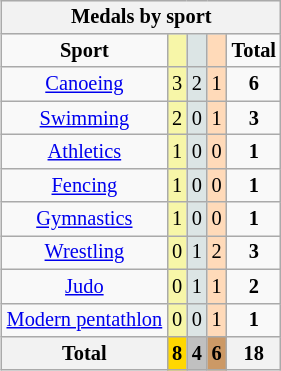<table class=wikitable style="font-size:85%; float:right">
<tr bgcolor=efefef>
<th colspan=7>Medals by sport</th>
</tr>
<tr align=center>
<td><strong>Sport</strong></td>
<td bgcolor=f7f6a8></td>
<td bgcolor=dce5e5></td>
<td bgcolor=ffdab9></td>
<td><strong>Total</strong></td>
</tr>
<tr align=center>
<td><a href='#'>Canoeing</a></td>
<td style="background:#F7F6A8;">3</td>
<td style="background:#DCE5E5;">2</td>
<td style="background:#FFDAB9;">1</td>
<td><strong>6</strong></td>
</tr>
<tr align=center>
<td><a href='#'>Swimming</a></td>
<td style="background:#F7F6A8;">2</td>
<td style="background:#DCE5E5;">0</td>
<td style="background:#FFDAB9;">1</td>
<td><strong>3</strong></td>
</tr>
<tr align=center>
<td><a href='#'>Athletics</a></td>
<td style="background:#F7F6A8;">1</td>
<td style="background:#DCE5E5;">0</td>
<td style="background:#FFDAB9;">0</td>
<td><strong>1</strong></td>
</tr>
<tr align=center>
<td><a href='#'>Fencing</a></td>
<td style="background:#F7F6A8;">1</td>
<td style="background:#DCE5E5;">0</td>
<td style="background:#FFDAB9;">0</td>
<td><strong>1</strong></td>
</tr>
<tr align=center>
<td><a href='#'>Gymnastics</a></td>
<td style="background:#F7F6A8;">1</td>
<td style="background:#DCE5E5;">0</td>
<td style="background:#FFDAB9;">0</td>
<td><strong>1</strong></td>
</tr>
<tr align=center>
<td><a href='#'>Wrestling</a></td>
<td style="background:#F7F6A8;">0</td>
<td style="background:#DCE5E5;">1</td>
<td style="background:#FFDAB9;">2</td>
<td><strong>3</strong></td>
</tr>
<tr align=center>
<td><a href='#'>Judo</a></td>
<td style="background:#F7F6A8;">0</td>
<td style="background:#DCE5E5;">1</td>
<td style="background:#FFDAB9;">1</td>
<td><strong>2</strong></td>
</tr>
<tr align=center>
<td><a href='#'>Modern pentathlon</a></td>
<td style="background:#F7F6A8;">0</td>
<td style="background:#DCE5E5;">0</td>
<td style="background:#FFDAB9;">1</td>
<td><strong>1</strong></td>
</tr>
<tr align=center>
<th>Total</th>
<th style="background:gold">8</th>
<th style="background:silver">4</th>
<th style="background:#c96">6</th>
<th>18</th>
</tr>
</table>
